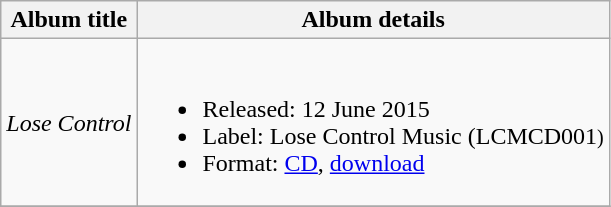<table class="wikitable">
<tr>
<th>Album title</th>
<th>Album details</th>
</tr>
<tr>
<td><em>Lose Control</em></td>
<td><br><ul><li>Released: 12 June 2015</li><li>Label: Lose Control Music (LCMCD001<small>)</small></li><li>Format: <a href='#'>CD</a>, <a href='#'>download</a></li></ul></td>
</tr>
<tr>
</tr>
</table>
